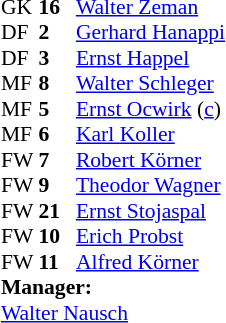<table cellspacing="0" cellpadding="0" style="font-size:90%; margin:0.2em auto;">
<tr>
<th width="25"></th>
<th width="25"></th>
</tr>
<tr>
<td>GK</td>
<td><strong> 16</strong></td>
<td><a href='#'>Walter Zeman</a></td>
</tr>
<tr>
<td>DF</td>
<td><strong> 2</strong></td>
<td><a href='#'>Gerhard Hanappi</a></td>
</tr>
<tr>
<td>DF</td>
<td><strong> 3</strong></td>
<td><a href='#'>Ernst Happel</a></td>
</tr>
<tr>
<td>MF</td>
<td><strong> 8</strong></td>
<td><a href='#'>Walter Schleger</a></td>
</tr>
<tr>
<td>MF</td>
<td><strong> 5</strong></td>
<td><a href='#'>Ernst Ocwirk</a> (<a href='#'>c</a>)</td>
</tr>
<tr>
<td>MF</td>
<td><strong> 6</strong></td>
<td><a href='#'>Karl Koller</a></td>
</tr>
<tr>
<td>FW</td>
<td><strong>7</strong></td>
<td><a href='#'>Robert Körner</a></td>
</tr>
<tr>
<td>FW</td>
<td><strong>9</strong></td>
<td><a href='#'>Theodor Wagner</a></td>
</tr>
<tr>
<td>FW</td>
<td><strong>21</strong></td>
<td><a href='#'>Ernst Stojaspal</a></td>
</tr>
<tr>
<td>FW</td>
<td><strong>10</strong></td>
<td><a href='#'>Erich Probst</a></td>
</tr>
<tr>
<td>FW</td>
<td><strong>11</strong></td>
<td><a href='#'>Alfred Körner</a></td>
</tr>
<tr>
<td colspan=3><strong>Manager:</strong></td>
</tr>
<tr>
<td colspan=4> <a href='#'>Walter Nausch</a></td>
</tr>
</table>
